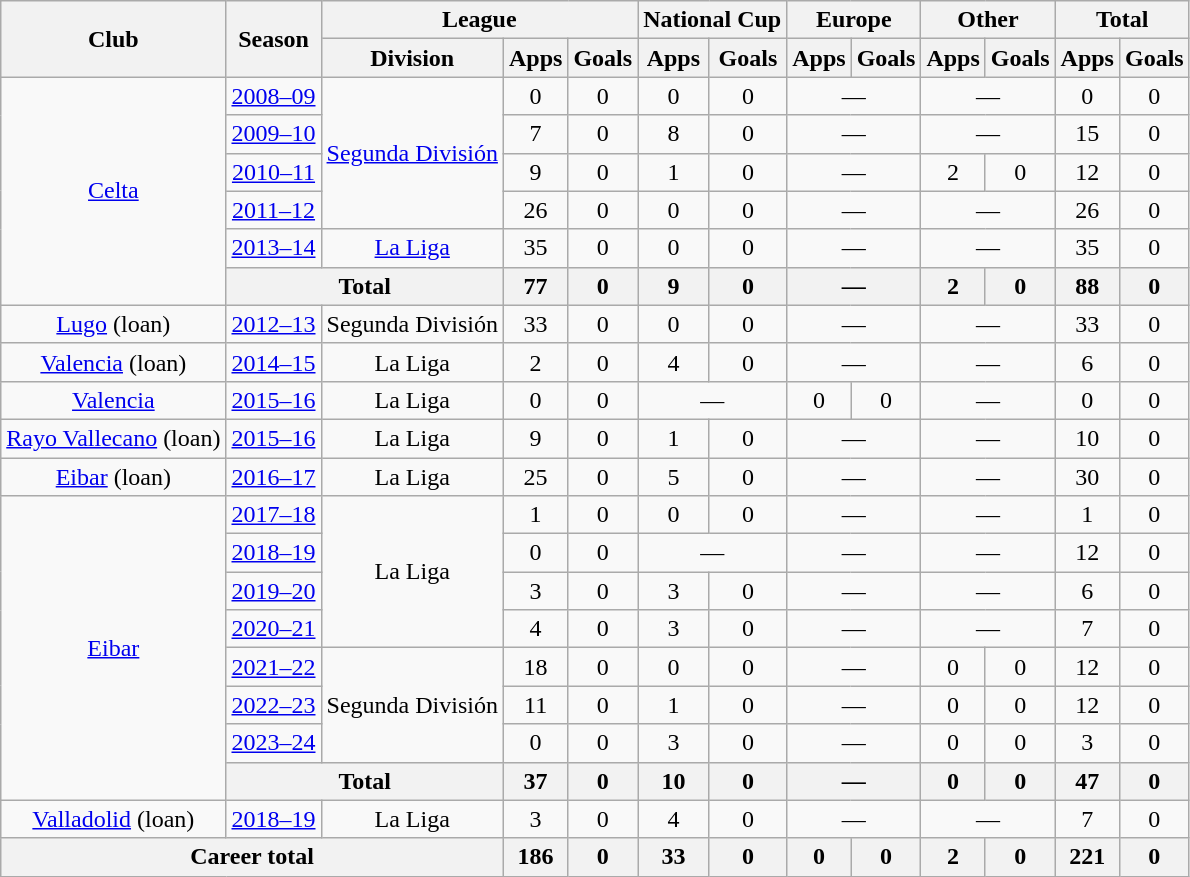<table class="wikitable" style="text-align:center">
<tr>
<th rowspan="2">Club</th>
<th rowspan="2">Season</th>
<th colspan="3">League</th>
<th colspan="2">National Cup</th>
<th colspan="2">Europe</th>
<th colspan="2">Other</th>
<th colspan="2">Total</th>
</tr>
<tr>
<th>Division</th>
<th>Apps</th>
<th>Goals</th>
<th>Apps</th>
<th>Goals</th>
<th>Apps</th>
<th>Goals</th>
<th>Apps</th>
<th>Goals</th>
<th>Apps</th>
<th>Goals</th>
</tr>
<tr>
<td rowspan="6"><a href='#'>Celta</a></td>
<td><a href='#'>2008–09</a></td>
<td rowspan="4"><a href='#'>Segunda División</a></td>
<td>0</td>
<td>0</td>
<td>0</td>
<td>0</td>
<td colspan="2">—</td>
<td colspan="2">—</td>
<td>0</td>
<td>0</td>
</tr>
<tr>
<td><a href='#'>2009–10</a></td>
<td>7</td>
<td>0</td>
<td>8</td>
<td>0</td>
<td colspan="2">—</td>
<td colspan="2">—</td>
<td>15</td>
<td>0</td>
</tr>
<tr>
<td><a href='#'>2010–11</a></td>
<td>9</td>
<td>0</td>
<td>1</td>
<td>0</td>
<td colspan="2">—</td>
<td>2</td>
<td>0</td>
<td>12</td>
<td>0</td>
</tr>
<tr>
<td><a href='#'>2011–12</a></td>
<td>26</td>
<td>0</td>
<td>0</td>
<td>0</td>
<td colspan="2">—</td>
<td colspan="2">—</td>
<td>26</td>
<td>0</td>
</tr>
<tr>
<td><a href='#'>2013–14</a></td>
<td><a href='#'>La Liga</a></td>
<td>35</td>
<td>0</td>
<td>0</td>
<td>0</td>
<td colspan="2">—</td>
<td colspan="2">—</td>
<td>35</td>
<td>0</td>
</tr>
<tr>
<th colspan="2">Total</th>
<th>77</th>
<th>0</th>
<th>9</th>
<th>0</th>
<th colspan="2">—</th>
<th>2</th>
<th>0</th>
<th>88</th>
<th>0</th>
</tr>
<tr>
<td><a href='#'>Lugo</a> (loan)</td>
<td><a href='#'>2012–13</a></td>
<td>Segunda División</td>
<td>33</td>
<td>0</td>
<td>0</td>
<td>0</td>
<td colspan="2">—</td>
<td colspan="2">—</td>
<td>33</td>
<td>0</td>
</tr>
<tr>
<td><a href='#'>Valencia</a> (loan)</td>
<td><a href='#'>2014–15</a></td>
<td>La Liga</td>
<td>2</td>
<td>0</td>
<td>4</td>
<td>0</td>
<td colspan="2">—</td>
<td colspan="2">—</td>
<td>6</td>
<td>0</td>
</tr>
<tr>
<td><a href='#'>Valencia</a></td>
<td><a href='#'>2015–16</a></td>
<td>La Liga</td>
<td>0</td>
<td>0</td>
<td colspan="2">—</td>
<td>0</td>
<td>0</td>
<td colspan="2">—</td>
<td>0</td>
<td>0</td>
</tr>
<tr>
<td><a href='#'>Rayo Vallecano</a> (loan)</td>
<td><a href='#'>2015–16</a></td>
<td>La Liga</td>
<td>9</td>
<td>0</td>
<td>1</td>
<td>0</td>
<td colspan="2">—</td>
<td colspan="2">—</td>
<td>10</td>
<td>0</td>
</tr>
<tr>
<td><a href='#'>Eibar</a> (loan)</td>
<td><a href='#'>2016–17</a></td>
<td>La Liga</td>
<td>25</td>
<td>0</td>
<td>5</td>
<td>0</td>
<td colspan="2">—</td>
<td colspan="2">—</td>
<td>30</td>
<td>0</td>
</tr>
<tr>
<td rowspan="8"><a href='#'>Eibar</a></td>
<td><a href='#'>2017–18</a></td>
<td rowspan="4">La Liga</td>
<td>1</td>
<td>0</td>
<td>0</td>
<td>0</td>
<td colspan="2">—</td>
<td colspan="2">—</td>
<td>1</td>
<td>0</td>
</tr>
<tr>
<td><a href='#'>2018–19</a></td>
<td>0</td>
<td>0</td>
<td colspan="2">—</td>
<td colspan="2">—</td>
<td colspan="2">—</td>
<td>12</td>
<td>0</td>
</tr>
<tr>
<td><a href='#'>2019–20</a></td>
<td>3</td>
<td>0</td>
<td>3</td>
<td>0</td>
<td colspan="2">—</td>
<td colspan="2">—</td>
<td>6</td>
<td>0</td>
</tr>
<tr>
<td><a href='#'>2020–21</a></td>
<td>4</td>
<td>0</td>
<td>3</td>
<td>0</td>
<td colspan="2">—</td>
<td colspan="2">—</td>
<td>7</td>
<td>0</td>
</tr>
<tr>
<td><a href='#'>2021–22</a></td>
<td rowspan="3">Segunda División</td>
<td>18</td>
<td>0</td>
<td>0</td>
<td>0</td>
<td colspan="2">—</td>
<td>0</td>
<td>0</td>
<td>12</td>
<td>0</td>
</tr>
<tr>
<td><a href='#'>2022–23</a></td>
<td>11</td>
<td>0</td>
<td>1</td>
<td>0</td>
<td colspan="2">—</td>
<td>0</td>
<td>0</td>
<td>12</td>
<td>0</td>
</tr>
<tr>
<td><a href='#'>2023–24</a></td>
<td>0</td>
<td>0</td>
<td>3</td>
<td>0</td>
<td colspan="2">—</td>
<td>0</td>
<td>0</td>
<td>3</td>
<td>0</td>
</tr>
<tr>
<th colspan="2">Total</th>
<th>37</th>
<th>0</th>
<th>10</th>
<th>0</th>
<th colspan="2">—</th>
<th>0</th>
<th>0</th>
<th>47</th>
<th>0</th>
</tr>
<tr>
<td><a href='#'>Valladolid</a> (loan)</td>
<td><a href='#'>2018–19</a></td>
<td>La Liga</td>
<td>3</td>
<td>0</td>
<td>4</td>
<td>0</td>
<td colspan="2">—</td>
<td colspan="2">—</td>
<td>7</td>
<td>0</td>
</tr>
<tr>
<th colspan="3">Career total</th>
<th>186</th>
<th>0</th>
<th>33</th>
<th>0</th>
<th>0</th>
<th>0</th>
<th>2</th>
<th>0</th>
<th>221</th>
<th>0</th>
</tr>
</table>
